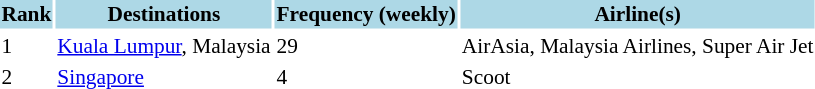<table class="sortable" style="font-size:89%; align=center;">
<tr style="background:lightblue;">
<th>Rank</th>
<th>Destinations</th>
<th>Frequency (weekly)</th>
<th>Airline(s)</th>
</tr>
<tr>
<td>1</td>
<td> <a href='#'>Kuala Lumpur</a>, Malaysia</td>
<td>29</td>
<td>AirAsia, Malaysia Airlines, Super Air Jet</td>
</tr>
<tr>
<td>2</td>
<td> <a href='#'>Singapore</a></td>
<td>4</td>
<td>Scoot</td>
</tr>
<tr>
</tr>
</table>
